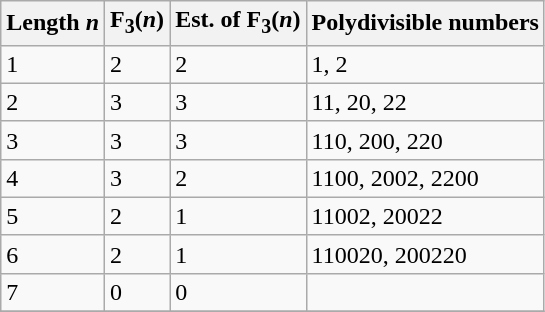<table class="wikitable">
<tr>
<th>Length <em>n</em></th>
<th>F<sub>3</sub>(<em>n</em>)</th>
<th>Est. of F<sub>3</sub>(<em>n</em>)</th>
<th>Polydivisible numbers</th>
</tr>
<tr>
<td>1</td>
<td>2</td>
<td>2</td>
<td>1, 2</td>
</tr>
<tr>
<td>2</td>
<td>3</td>
<td>3</td>
<td>11, 20, 22</td>
</tr>
<tr>
<td>3</td>
<td>3</td>
<td>3</td>
<td>110, 200, 220</td>
</tr>
<tr>
<td>4</td>
<td>3</td>
<td>2</td>
<td>1100, 2002, 2200</td>
</tr>
<tr>
<td>5</td>
<td>2</td>
<td>1</td>
<td>11002, 20022</td>
</tr>
<tr>
<td>6</td>
<td>2</td>
<td>1</td>
<td>110020, 200220</td>
</tr>
<tr>
<td>7</td>
<td>0</td>
<td>0</td>
<td></td>
</tr>
<tr>
</tr>
</table>
